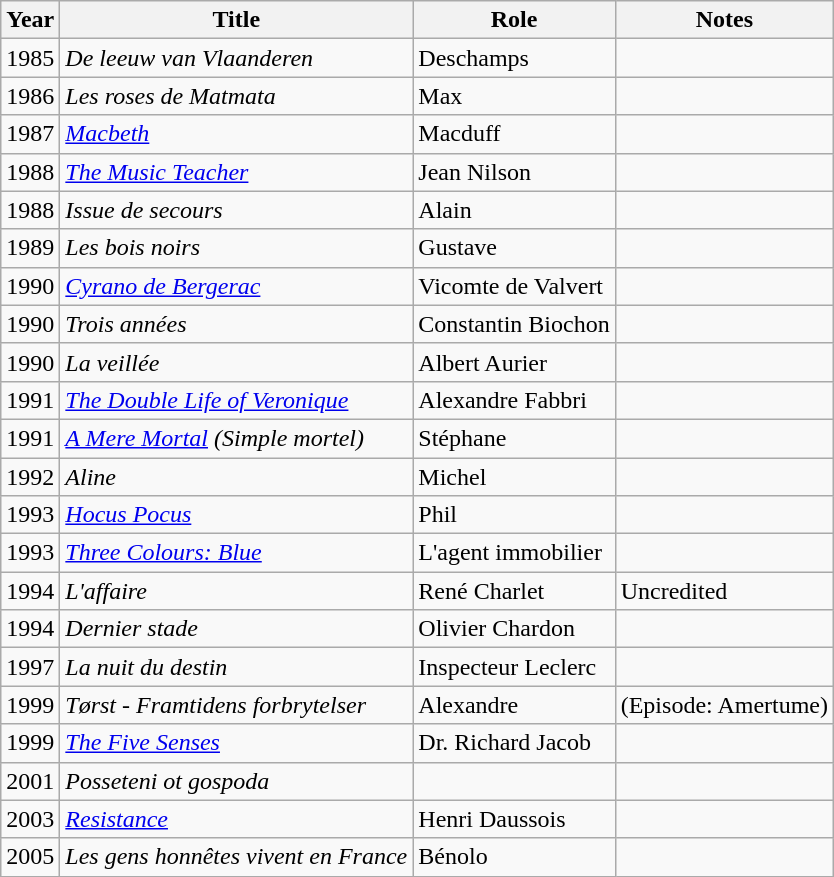<table class="wikitable">
<tr>
<th>Year</th>
<th>Title</th>
<th>Role</th>
<th>Notes</th>
</tr>
<tr>
<td>1985</td>
<td><em>De leeuw van Vlaanderen</em></td>
<td>Deschamps</td>
<td></td>
</tr>
<tr>
<td>1986</td>
<td><em>Les roses de Matmata</em></td>
<td>Max</td>
<td></td>
</tr>
<tr>
<td>1987</td>
<td><em><a href='#'>Macbeth</a></em></td>
<td>Macduff</td>
<td></td>
</tr>
<tr>
<td>1988</td>
<td><em><a href='#'>The Music Teacher</a></em></td>
<td>Jean Nilson</td>
<td></td>
</tr>
<tr>
<td>1988</td>
<td><em>Issue de secours</em></td>
<td>Alain</td>
<td></td>
</tr>
<tr>
<td>1989</td>
<td><em>Les bois noirs</em></td>
<td>Gustave</td>
<td></td>
</tr>
<tr>
<td>1990</td>
<td><em><a href='#'>Cyrano de Bergerac</a></em></td>
<td>Vicomte de Valvert</td>
<td></td>
</tr>
<tr>
<td>1990</td>
<td><em>Trois années</em></td>
<td>Constantin Biochon</td>
<td></td>
</tr>
<tr>
<td>1990</td>
<td><em>La veillée</em></td>
<td>Albert Aurier</td>
<td></td>
</tr>
<tr>
<td>1991</td>
<td><em><a href='#'>The Double Life of Veronique</a></em></td>
<td>Alexandre Fabbri</td>
<td></td>
</tr>
<tr>
<td>1991</td>
<td><em><a href='#'>A Mere Mortal</a> (Simple mortel)</em></td>
<td>Stéphane</td>
<td></td>
</tr>
<tr>
<td>1992</td>
<td><em>Aline</em></td>
<td>Michel</td>
<td></td>
</tr>
<tr>
<td>1993</td>
<td><em><a href='#'>Hocus Pocus</a></em></td>
<td>Phil</td>
<td></td>
</tr>
<tr>
<td>1993</td>
<td><em><a href='#'>Three Colours: Blue</a></em></td>
<td>L'agent immobilier</td>
<td></td>
</tr>
<tr>
<td>1994</td>
<td><em>L'affaire</em></td>
<td>René Charlet</td>
<td>Uncredited</td>
</tr>
<tr>
<td>1994</td>
<td><em>Dernier stade</em></td>
<td>Olivier Chardon</td>
<td></td>
</tr>
<tr>
<td>1997</td>
<td><em>La nuit du destin</em></td>
<td>Inspecteur Leclerc</td>
<td></td>
</tr>
<tr>
<td>1999</td>
<td><em>Tørst - Framtidens forbrytelser</em></td>
<td>Alexandre</td>
<td>(Episode: Amertume)</td>
</tr>
<tr>
<td>1999</td>
<td><em><a href='#'>The Five Senses</a></em></td>
<td>Dr. Richard Jacob</td>
<td></td>
</tr>
<tr>
<td>2001</td>
<td><em>Posseteni ot gospoda</em></td>
<td></td>
<td></td>
</tr>
<tr>
<td>2003</td>
<td><em><a href='#'>Resistance</a></em></td>
<td>Henri Daussois</td>
<td></td>
</tr>
<tr>
<td>2005</td>
<td><em>Les gens honnêtes vivent en France</em></td>
<td>Bénolo</td>
<td></td>
</tr>
</table>
